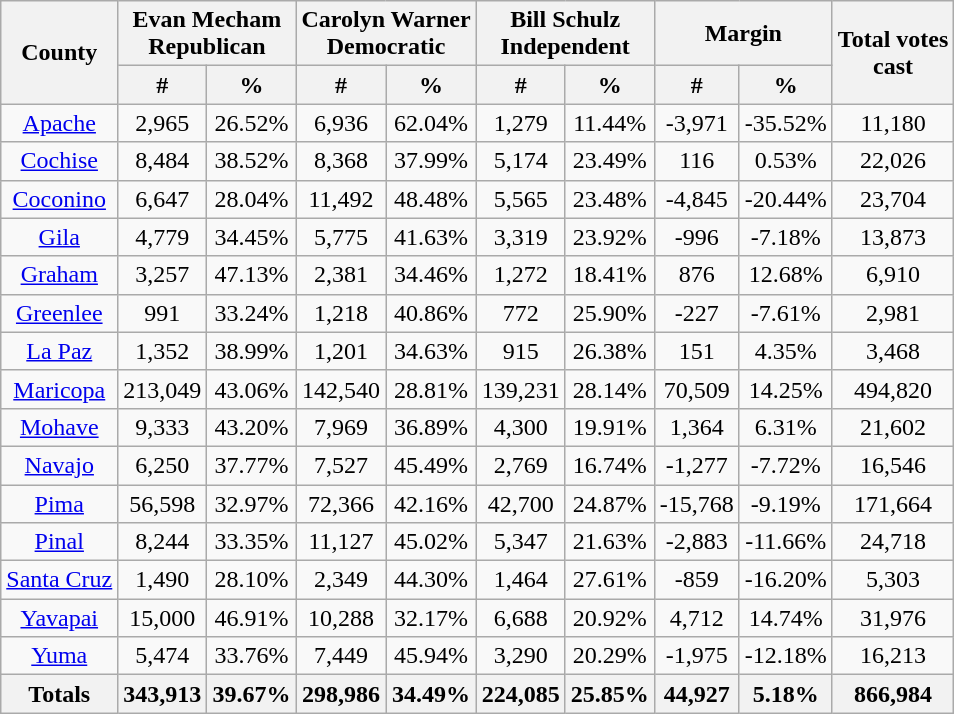<table class="wikitable sortable">
<tr>
<th rowspan="2">County</th>
<th style="text-align:center;" colspan="2">Evan Mecham<br>Republican</th>
<th style="text-align:center;" colspan="2">Carolyn Warner<br>Democratic</th>
<th style="text-align:center;" colspan="2">Bill Schulz<br>Independent</th>
<th style="text-align:center;" colspan="2">Margin</th>
<th style="text-align:center;" rowspan="2">Total votes<br>cast</th>
</tr>
<tr>
<th style="text-align:center;" data-sort-type="number">#</th>
<th style="text-align:center;" data-sort-type="number">%</th>
<th style="text-align:center;" data-sort-type="number">#</th>
<th style="text-align:center;" data-sort-type="number">%</th>
<th style="text-align:center;" data-sort-type="number">#</th>
<th style="text-align:center;" data-sort-type="number">%</th>
<th style="text-align:center;" data-sort-type="number">#</th>
<th style="text-align:center;" data-sort-type="number">%</th>
</tr>
<tr style="text-align:center;">
<td><a href='#'>Apache</a></td>
<td>2,965</td>
<td>26.52%</td>
<td>6,936</td>
<td>62.04%</td>
<td>1,279</td>
<td>11.44%</td>
<td>-3,971</td>
<td>-35.52%</td>
<td>11,180</td>
</tr>
<tr style="text-align:center;">
<td><a href='#'>Cochise</a></td>
<td>8,484</td>
<td>38.52%</td>
<td>8,368</td>
<td>37.99%</td>
<td>5,174</td>
<td>23.49%</td>
<td>116</td>
<td>0.53%</td>
<td>22,026</td>
</tr>
<tr style="text-align:center;">
<td><a href='#'>Coconino</a></td>
<td>6,647</td>
<td>28.04%</td>
<td>11,492</td>
<td>48.48%</td>
<td>5,565</td>
<td>23.48%</td>
<td>-4,845</td>
<td>-20.44%</td>
<td>23,704</td>
</tr>
<tr style="text-align:center;">
<td><a href='#'>Gila</a></td>
<td>4,779</td>
<td>34.45%</td>
<td>5,775</td>
<td>41.63%</td>
<td>3,319</td>
<td>23.92%</td>
<td>-996</td>
<td>-7.18%</td>
<td>13,873</td>
</tr>
<tr style="text-align:center;">
<td><a href='#'>Graham</a></td>
<td>3,257</td>
<td>47.13%</td>
<td>2,381</td>
<td>34.46%</td>
<td>1,272</td>
<td>18.41%</td>
<td>876</td>
<td>12.68%</td>
<td>6,910</td>
</tr>
<tr style="text-align:center;">
<td><a href='#'>Greenlee</a></td>
<td>991</td>
<td>33.24%</td>
<td>1,218</td>
<td>40.86%</td>
<td>772</td>
<td>25.90%</td>
<td>-227</td>
<td>-7.61%</td>
<td>2,981</td>
</tr>
<tr style="text-align:center;">
<td><a href='#'>La Paz</a></td>
<td>1,352</td>
<td>38.99%</td>
<td>1,201</td>
<td>34.63%</td>
<td>915</td>
<td>26.38%</td>
<td>151</td>
<td>4.35%</td>
<td>3,468</td>
</tr>
<tr style="text-align:center;">
<td><a href='#'>Maricopa</a></td>
<td>213,049</td>
<td>43.06%</td>
<td>142,540</td>
<td>28.81%</td>
<td>139,231</td>
<td>28.14%</td>
<td>70,509</td>
<td>14.25%</td>
<td>494,820</td>
</tr>
<tr style="text-align:center;">
<td><a href='#'>Mohave</a></td>
<td>9,333</td>
<td>43.20%</td>
<td>7,969</td>
<td>36.89%</td>
<td>4,300</td>
<td>19.91%</td>
<td>1,364</td>
<td>6.31%</td>
<td>21,602</td>
</tr>
<tr style="text-align:center;">
<td><a href='#'>Navajo</a></td>
<td>6,250</td>
<td>37.77%</td>
<td>7,527</td>
<td>45.49%</td>
<td>2,769</td>
<td>16.74%</td>
<td>-1,277</td>
<td>-7.72%</td>
<td>16,546</td>
</tr>
<tr style="text-align:center;">
<td><a href='#'>Pima</a></td>
<td>56,598</td>
<td>32.97%</td>
<td>72,366</td>
<td>42.16%</td>
<td>42,700</td>
<td>24.87%</td>
<td>-15,768</td>
<td>-9.19%</td>
<td>171,664</td>
</tr>
<tr style="text-align:center;">
<td><a href='#'>Pinal</a></td>
<td>8,244</td>
<td>33.35%</td>
<td>11,127</td>
<td>45.02%</td>
<td>5,347</td>
<td>21.63%</td>
<td>-2,883</td>
<td>-11.66%</td>
<td>24,718</td>
</tr>
<tr style="text-align:center;">
<td><a href='#'>Santa Cruz</a></td>
<td>1,490</td>
<td>28.10%</td>
<td>2,349</td>
<td>44.30%</td>
<td>1,464</td>
<td>27.61%</td>
<td>-859</td>
<td>-16.20%</td>
<td>5,303</td>
</tr>
<tr style="text-align:center;">
<td><a href='#'>Yavapai</a></td>
<td>15,000</td>
<td>46.91%</td>
<td>10,288</td>
<td>32.17%</td>
<td>6,688</td>
<td>20.92%</td>
<td>4,712</td>
<td>14.74%</td>
<td>31,976</td>
</tr>
<tr style="text-align:center;">
<td><a href='#'>Yuma</a></td>
<td>5,474</td>
<td>33.76%</td>
<td>7,449</td>
<td>45.94%</td>
<td>3,290</td>
<td>20.29%</td>
<td>-1,975</td>
<td>-12.18%</td>
<td>16,213</td>
</tr>
<tr style="text-align:center;">
<th>Totals</th>
<th>343,913</th>
<th>39.67%</th>
<th>298,986</th>
<th>34.49%</th>
<th>224,085</th>
<th>25.85%</th>
<th>44,927</th>
<th>5.18%</th>
<th>866,984</th>
</tr>
</table>
